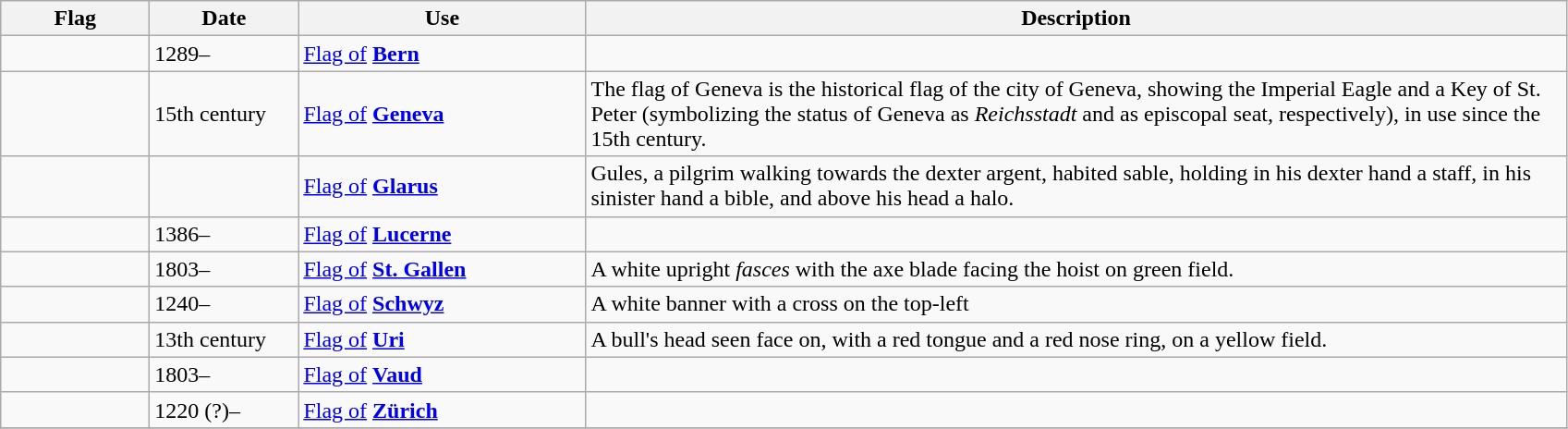<table class="wikitable sortable">
<tr>
<th style="width:100px;">Flag</th>
<th style="width:100px;">Date</th>
<th style="width:200px;">Use</th>
<th style="width:700px;">Description</th>
</tr>
<tr>
<td></td>
<td>1289–</td>
<td><a href='#'>Flag of</a> <strong><a href='#'>Bern</a></strong></td>
<td></td>
</tr>
<tr>
<td></td>
<td>15th century</td>
<td><a href='#'>Flag of</a> <strong><a href='#'>Geneva</a></strong></td>
<td>The flag of Geneva is the historical flag of the city of Geneva, showing the Imperial Eagle and a Key of St. Peter (symbolizing the status of Geneva as <em>Reichsstadt</em> and as episcopal seat, respectively), in use since the 15th century.</td>
</tr>
<tr>
<td></td>
<td></td>
<td><a href='#'>Flag of</a> <strong><a href='#'>Glarus</a></strong></td>
<td>Gules, a pilgrim walking towards the dexter argent, habited sable, holding in his dexter hand a staff, in his sinister hand a bible, and above his head a halo.</td>
</tr>
<tr>
<td></td>
<td>1386–</td>
<td><a href='#'>Flag of</a> <strong><a href='#'>Lucerne</a></strong></td>
<td></td>
</tr>
<tr>
<td></td>
<td>1803–</td>
<td><a href='#'>Flag of</a> <strong><a href='#'>St. Gallen</a></strong></td>
<td>A white upright <em>fasces</em> with the axe blade facing the hoist on green field.</td>
</tr>
<tr>
<td></td>
<td>1240–</td>
<td><a href='#'>Flag of</a> <strong><a href='#'>Schwyz</a></strong></td>
<td>A white banner with a cross on the top-left</td>
</tr>
<tr>
<td></td>
<td>13th century</td>
<td><a href='#'>Flag of</a> <strong><a href='#'>Uri</a></strong></td>
<td>A bull's head seen face on, with a red tongue and a red nose ring, on a yellow field.</td>
</tr>
<tr>
<td></td>
<td>1803–</td>
<td><a href='#'>Flag of</a> <strong><a href='#'>Vaud</a></strong></td>
<td></td>
</tr>
<tr>
<td></td>
<td>1220 (?)–</td>
<td><a href='#'>Flag of</a> <strong><a href='#'>Zürich</a></strong></td>
<td></td>
</tr>
<tr>
</tr>
</table>
